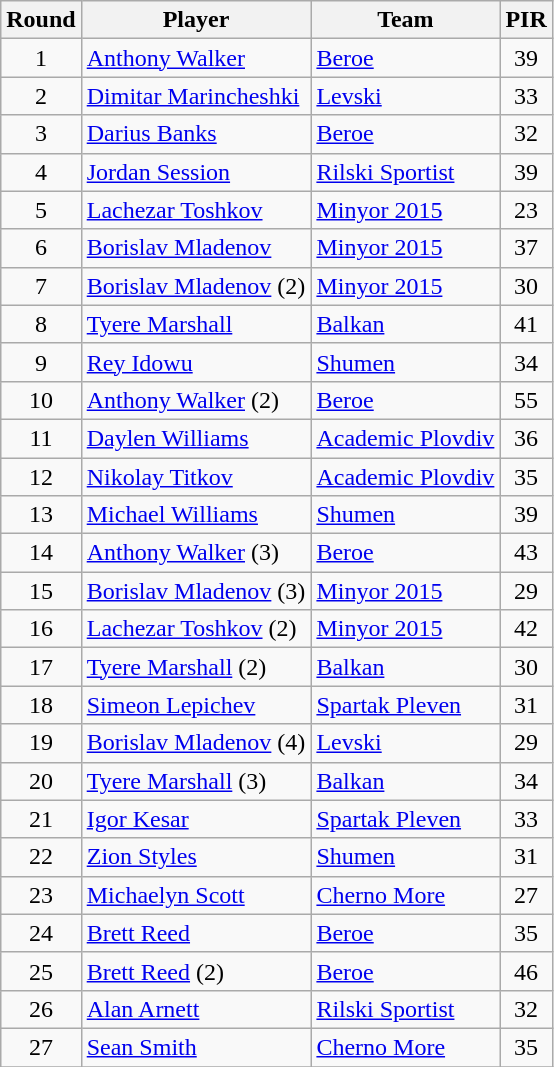<table class="wikitable sortable" style="text-align: center;">
<tr>
<th>Round</th>
<th>Player</th>
<th>Team</th>
<th>PIR</th>
</tr>
<tr>
<td>1</td>
<td style="text-align:left;"> <a href='#'>Anthony Walker</a></td>
<td style="text-align:left;"><a href='#'>Beroe</a></td>
<td>39</td>
</tr>
<tr>
<td>2</td>
<td style="text-align:left;"> <a href='#'>Dimitar Marincheshki</a></td>
<td style="text-align:left;"><a href='#'>Levski</a></td>
<td>33</td>
</tr>
<tr>
<td>3</td>
<td style="text-align:left;"> <a href='#'>Darius Banks</a></td>
<td style="text-align:left;"><a href='#'>Beroe</a></td>
<td>32</td>
</tr>
<tr>
<td>4</td>
<td style="text-align:left;"> <a href='#'>Jordan Session</a></td>
<td style="text-align:left;"><a href='#'>Rilski Sportist</a></td>
<td>39</td>
</tr>
<tr>
<td>5</td>
<td style="text-align:left;"> <a href='#'>Lachezar Toshkov</a></td>
<td style="text-align:left;"><a href='#'>Minyor 2015</a></td>
<td>23</td>
</tr>
<tr>
<td>6</td>
<td style="text-align:left;"> <a href='#'>Borislav Mladenov</a></td>
<td style="text-align:left;"><a href='#'>Minyor 2015</a></td>
<td>37</td>
</tr>
<tr>
<td>7</td>
<td style="text-align:left;"> <a href='#'>Borislav Mladenov</a> (2)</td>
<td style="text-align:left;"><a href='#'>Minyor 2015</a></td>
<td>30</td>
</tr>
<tr>
<td>8</td>
<td style="text-align:left;"> <a href='#'>Tyere Marshall</a></td>
<td style="text-align:left;"><a href='#'>Balkan</a></td>
<td>41</td>
</tr>
<tr>
<td>9</td>
<td style="text-align:left;"> <a href='#'>Rey Idowu</a></td>
<td style="text-align:left;"><a href='#'>Shumen</a></td>
<td>34</td>
</tr>
<tr>
<td>10</td>
<td style="text-align:left;"> <a href='#'>Anthony Walker</a> (2)</td>
<td style="text-align:left;"><a href='#'>Beroe</a></td>
<td>55</td>
</tr>
<tr>
<td>11</td>
<td style="text-align:left;"> <a href='#'>Daylen Williams</a></td>
<td style="text-align:left;"><a href='#'>Academic Plovdiv</a></td>
<td>36</td>
</tr>
<tr>
<td>12</td>
<td style="text-align:left;"> <a href='#'>Nikolay Titkov</a></td>
<td style="text-align:left;"><a href='#'>Academic Plovdiv</a></td>
<td>35</td>
</tr>
<tr>
<td>13</td>
<td style="text-align:left;"> <a href='#'>Michael Williams</a></td>
<td style="text-align:left;"><a href='#'>Shumen</a></td>
<td>39</td>
</tr>
<tr>
<td>14</td>
<td style="text-align:left;"> <a href='#'>Anthony Walker</a> (3)</td>
<td style="text-align:left;"><a href='#'>Beroe</a></td>
<td>43</td>
</tr>
<tr>
<td>15</td>
<td style="text-align:left;"> <a href='#'>Borislav Mladenov</a> (3)</td>
<td style="text-align:left;"><a href='#'>Minyor 2015</a></td>
<td>29</td>
</tr>
<tr>
<td>16</td>
<td style="text-align:left;"> <a href='#'>Lachezar Toshkov</a> (2)</td>
<td style="text-align:left;"><a href='#'>Minyor 2015</a></td>
<td>42</td>
</tr>
<tr>
<td>17</td>
<td style="text-align:left;"> <a href='#'>Tyere Marshall</a> (2)</td>
<td style="text-align:left;"><a href='#'>Balkan</a></td>
<td>30</td>
</tr>
<tr>
<td>18</td>
<td style="text-align:left;"> <a href='#'>Simeon Lepichev</a></td>
<td style="text-align:left;"><a href='#'>Spartak Pleven</a></td>
<td>31</td>
</tr>
<tr>
<td>19</td>
<td style="text-align:left;"> <a href='#'>Borislav Mladenov</a> (4)</td>
<td style="text-align:left;"><a href='#'>Levski</a></td>
<td>29</td>
</tr>
<tr>
<td>20</td>
<td style="text-align:left;"> <a href='#'>Tyere Marshall</a> (3)</td>
<td style="text-align:left;"><a href='#'>Balkan</a></td>
<td>34</td>
</tr>
<tr>
<td>21</td>
<td style="text-align:left;"> <a href='#'>Igor Kesar</a></td>
<td style="text-align:left;"><a href='#'>Spartak Pleven</a></td>
<td>33</td>
</tr>
<tr>
<td>22</td>
<td style="text-align:left;"> <a href='#'>Zion Styles</a></td>
<td style="text-align:left;"><a href='#'>Shumen</a></td>
<td>31</td>
</tr>
<tr>
<td>23</td>
<td style="text-align:left;"> <a href='#'>Michaelyn Scott</a></td>
<td style="text-align:left;"><a href='#'>Cherno More</a></td>
<td>27</td>
</tr>
<tr>
<td>24</td>
<td style="text-align:left;"> <a href='#'>Brett Reed</a></td>
<td style="text-align:left;"><a href='#'>Beroe</a></td>
<td>35</td>
</tr>
<tr>
<td>25</td>
<td style="text-align:left;"> <a href='#'>Brett Reed</a> (2)</td>
<td style="text-align:left;"><a href='#'>Beroe</a></td>
<td>46</td>
</tr>
<tr>
<td>26</td>
<td style="text-align:left;"> <a href='#'>Alan Arnett</a></td>
<td style="text-align:left;"><a href='#'>Rilski Sportist</a></td>
<td>32</td>
</tr>
<tr>
<td>27</td>
<td style="text-align:left;"> <a href='#'>Sean Smith</a></td>
<td style="text-align:left;"><a href='#'>Cherno More</a></td>
<td>35</td>
</tr>
<tr>
</tr>
</table>
